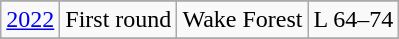<table class="wikitable" style="text-align:center">
<tr>
</tr>
<tr>
<td><a href='#'>2022</a></td>
<td>First round</td>
<td>Wake Forest</td>
<td>L 64–74</td>
</tr>
<tr>
</tr>
</table>
